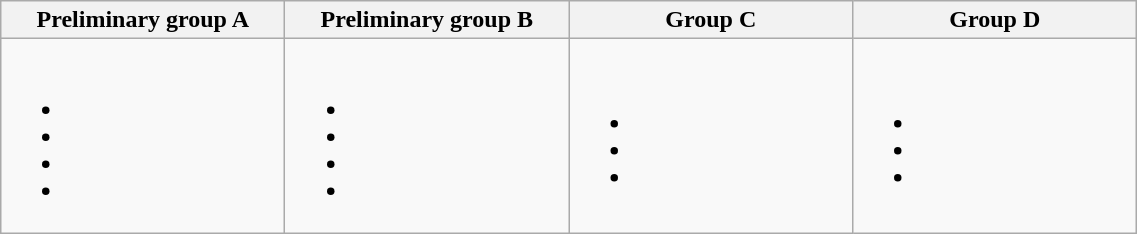<table class="wikitable" style="width:60%;">
<tr>
<th width=20%>Preliminary group A</th>
<th width=20%>Preliminary group B</th>
<th width=20%>Group C</th>
<th width=20%>Group D</th>
</tr>
<tr>
<td><br><ul><li></li><li></li><li></li><li></li></ul></td>
<td><br><ul><li></li><li></li><li></li><li></li></ul></td>
<td><br><ul><li></li><li></li><li></li></ul></td>
<td><br><ul><li></li><li></li><li></li></ul></td>
</tr>
</table>
